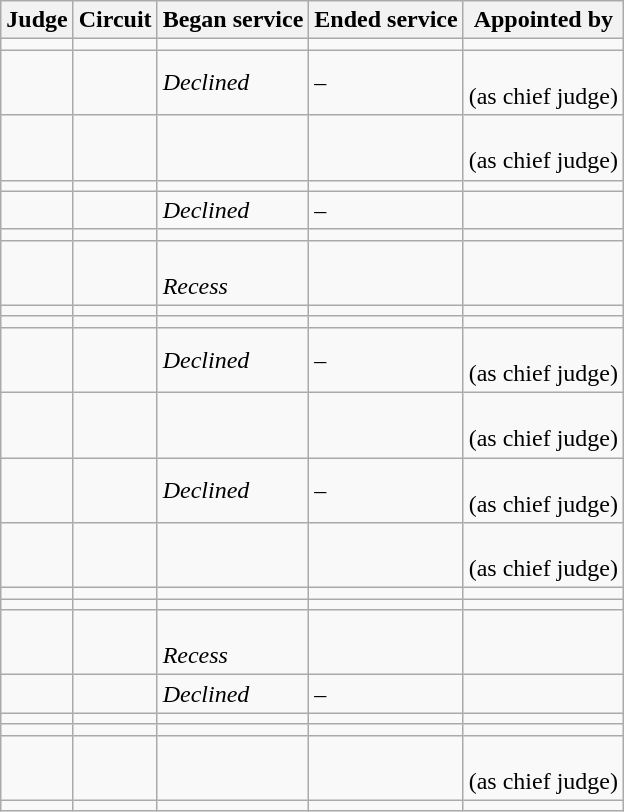<table class="sortable wikitable">
<tr>
<th>Judge</th>
<th>Circuit</th>
<th>Began service</th>
<th>Ended service</th>
<th>Appointed by</th>
</tr>
<tr>
<td></td>
<td></td>
<td></td>
<td></td>
<td></td>
</tr>
<tr>
<td></td>
<td></td>
<td><em>Declined</em></td>
<td>–</td>
<td><br>(as chief judge)</td>
</tr>
<tr>
<td></td>
<td></td>
<td></td>
<td></td>
<td><br>(as chief judge)</td>
</tr>
<tr>
<td></td>
<td></td>
<td></td>
<td></td>
<td></td>
</tr>
<tr>
<td></td>
<td></td>
<td><em>Declined</em></td>
<td>–</td>
<td></td>
</tr>
<tr>
<td></td>
<td></td>
<td></td>
<td></td>
<td></td>
</tr>
<tr>
<td></td>
<td></td>
<td><br><em>Recess</em></td>
<td></td>
<td></td>
</tr>
<tr>
<td></td>
<td></td>
<td></td>
<td></td>
<td></td>
</tr>
<tr>
<td></td>
<td></td>
<td></td>
<td></td>
<td></td>
</tr>
<tr>
<td></td>
<td></td>
<td><em>Declined</em></td>
<td>–</td>
<td><br>(as chief judge)</td>
</tr>
<tr>
<td></td>
<td></td>
<td></td>
<td></td>
<td><br>(as chief judge)</td>
</tr>
<tr>
<td></td>
<td></td>
<td><em>Declined</em></td>
<td>–</td>
<td><br>(as chief judge)</td>
</tr>
<tr>
<td></td>
<td></td>
<td></td>
<td></td>
<td><br>(as chief judge)</td>
</tr>
<tr>
<td></td>
<td></td>
<td></td>
<td></td>
<td></td>
</tr>
<tr>
<td></td>
<td></td>
<td></td>
<td></td>
<td></td>
</tr>
<tr>
<td></td>
<td></td>
<td><br><em>Recess</em></td>
<td></td>
<td></td>
</tr>
<tr>
<td></td>
<td></td>
<td><em>Declined</em></td>
<td>–</td>
<td></td>
</tr>
<tr>
<td></td>
<td></td>
<td></td>
<td></td>
<td></td>
</tr>
<tr>
<td></td>
<td></td>
<td></td>
<td></td>
<td></td>
</tr>
<tr>
<td></td>
<td></td>
<td></td>
<td></td>
<td><br>(as chief judge)</td>
</tr>
<tr>
<td></td>
<td></td>
<td></td>
<td></td>
<td></td>
</tr>
</table>
